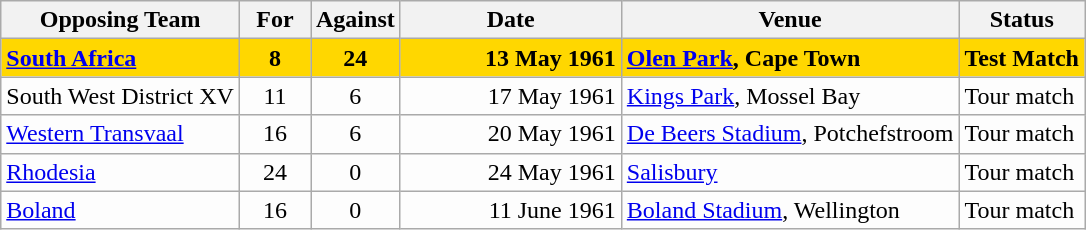<table class=wikitable>
<tr>
<th>Opposing Team</th>
<th>For</th>
<th>Against</th>
<th>Date</th>
<th>Venue</th>
<th>Status</th>
</tr>
<tr bgcolor=gold>
<td><strong><a href='#'>South Africa</a></strong></td>
<td align=center width=40><strong>8</strong></td>
<td align=center width=40><strong>24</strong></td>
<td width=140 align=right><strong>13 May 1961</strong></td>
<td><strong><a href='#'>Olen Park</a>, Cape Town</strong></td>
<td><strong>Test Match</strong></td>
</tr>
<tr bgcolor=#fdfdfd>
<td>South West District XV</td>
<td align=center width=40>11</td>
<td align=center width=40>6</td>
<td width=140 align=right>17 May 1961</td>
<td><a href='#'>Kings Park</a>, Mossel Bay</td>
<td>Tour match</td>
</tr>
<tr bgcolor=#fdfdfd>
<td><a href='#'>Western Transvaal</a></td>
<td align=center width=40>16</td>
<td align=center width=40>6</td>
<td width=140 align=right>20 May 1961</td>
<td><a href='#'>De Beers Stadium</a>, Potchefstroom</td>
<td>Tour match</td>
</tr>
<tr bgcolor=#fdfdfd>
<td><a href='#'>Rhodesia</a></td>
<td align=center width=40>24</td>
<td align=center width=40>0</td>
<td width=140 align=right>24 May 1961</td>
<td><a href='#'>Salisbury</a></td>
<td>Tour match</td>
</tr>
<tr bgcolor=#fdfdfd>
<td><a href='#'>Boland</a></td>
<td align=center width=40>16</td>
<td align=center width=40>0</td>
<td width=140 align=right>11 June 1961</td>
<td><a href='#'>Boland Stadium</a>, Wellington</td>
<td>Tour match</td>
</tr>
</table>
